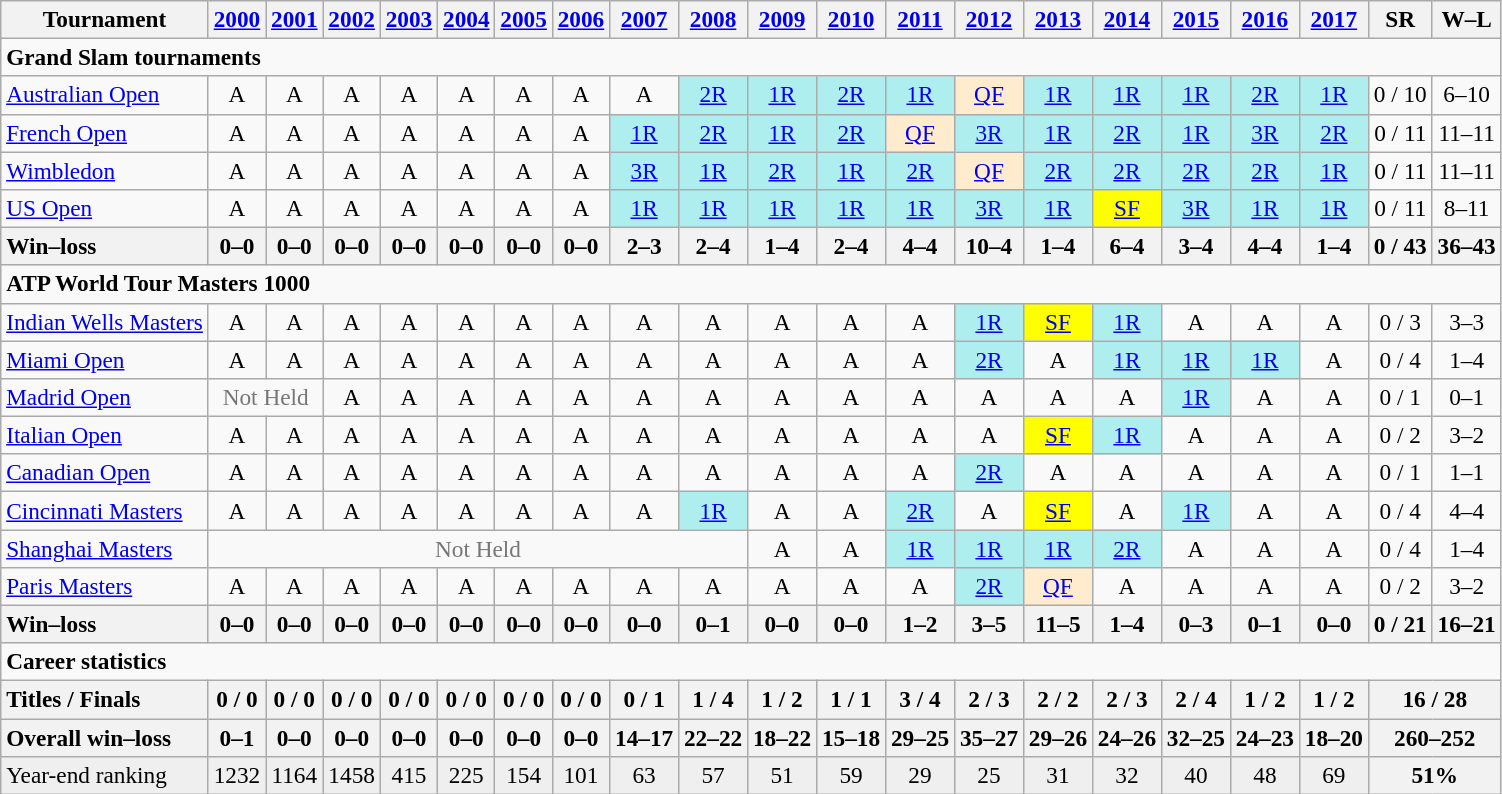<table class=wikitable style=text-align:center;font-size:97%>
<tr>
<th>Tournament</th>
<th><a href='#'>2000</a></th>
<th><a href='#'>2001</a></th>
<th><a href='#'>2002</a></th>
<th><a href='#'>2003</a></th>
<th><a href='#'>2004</a></th>
<th><a href='#'>2005</a></th>
<th><a href='#'>2006</a></th>
<th><a href='#'>2007</a></th>
<th><a href='#'>2008</a></th>
<th><a href='#'>2009</a></th>
<th><a href='#'>2010</a></th>
<th><a href='#'>2011</a></th>
<th><a href='#'>2012</a></th>
<th><a href='#'>2013</a></th>
<th><a href='#'>2014</a></th>
<th><a href='#'>2015</a></th>
<th><a href='#'>2016</a></th>
<th><a href='#'>2017</a></th>
<th>SR</th>
<th>W–L</th>
</tr>
<tr>
<td colspan=21 align=left><strong>Grand Slam tournaments</strong></td>
</tr>
<tr>
<td align=left><a href='#'>Australian Open</a></td>
<td>A</td>
<td>A</td>
<td>A</td>
<td>A</td>
<td>A</td>
<td>A</td>
<td>A</td>
<td>A</td>
<td bgcolor=afeeee><a href='#'>2R</a></td>
<td bgcolor=afeeee><a href='#'>1R</a></td>
<td bgcolor=afeeee><a href='#'>2R</a></td>
<td bgcolor=afeeee><a href='#'>1R</a></td>
<td bgcolor=ffebcd><a href='#'>QF</a></td>
<td bgcolor=afeeee><a href='#'>1R</a></td>
<td bgcolor=afeeee><a href='#'>1R</a></td>
<td bgcolor=afeeee><a href='#'>1R</a></td>
<td bgcolor=afeeee><a href='#'>2R</a></td>
<td bgcolor=afeeee><a href='#'>1R</a></td>
<td>0 / 10</td>
<td>6–10</td>
</tr>
<tr>
<td align=left><a href='#'>French Open</a></td>
<td>A</td>
<td>A</td>
<td>A</td>
<td>A</td>
<td>A</td>
<td>A</td>
<td>A</td>
<td bgcolor=afeeee><a href='#'>1R</a></td>
<td bgcolor=afeeee><a href='#'>2R</a></td>
<td bgcolor=afeeee><a href='#'>1R</a></td>
<td bgcolor=afeeee><a href='#'>2R</a></td>
<td bgcolor=ffebcd><a href='#'>QF</a></td>
<td bgcolor=afeeee><a href='#'>3R</a></td>
<td bgcolor=afeeee><a href='#'>1R</a></td>
<td bgcolor=afeeee><a href='#'>2R</a></td>
<td bgcolor=afeeee><a href='#'>1R</a></td>
<td bgcolor=afeeee><a href='#'>3R</a></td>
<td bgcolor=afeeee><a href='#'>2R</a></td>
<td>0 / 11</td>
<td>11–11</td>
</tr>
<tr>
<td align=left><a href='#'>Wimbledon</a></td>
<td>A</td>
<td>A</td>
<td>A</td>
<td>A</td>
<td>A</td>
<td>A</td>
<td>A</td>
<td bgcolor=afeeee><a href='#'>3R</a></td>
<td bgcolor=afeeee><a href='#'>1R</a></td>
<td bgcolor=afeeee><a href='#'>2R</a></td>
<td bgcolor=afeeee><a href='#'>1R</a></td>
<td bgcolor=afeeee><a href='#'>2R</a></td>
<td bgcolor=ffebcd><a href='#'>QF</a></td>
<td bgcolor=afeeee><a href='#'>2R</a></td>
<td bgcolor=afeeee><a href='#'>2R</a></td>
<td bgcolor=afeeee><a href='#'>2R</a></td>
<td bgcolor=afeeee><a href='#'>2R</a></td>
<td bgcolor=afeeee><a href='#'>1R</a></td>
<td>0 / 11</td>
<td>11–11</td>
</tr>
<tr>
<td align=left><a href='#'>US Open</a></td>
<td>A</td>
<td>A</td>
<td>A</td>
<td>A</td>
<td>A</td>
<td>A</td>
<td>A</td>
<td bgcolor=afeeee><a href='#'>1R</a></td>
<td bgcolor=afeeee><a href='#'>1R</a></td>
<td bgcolor=afeeee><a href='#'>1R</a></td>
<td bgcolor=afeeee><a href='#'>1R</a></td>
<td bgcolor=afeeee><a href='#'>1R</a></td>
<td bgcolor=afeeee><a href='#'>3R</a></td>
<td bgcolor=afeeee><a href='#'>1R</a></td>
<td bgcolor=yellow><a href='#'>SF</a></td>
<td bgcolor=afeeee><a href='#'>3R</a></td>
<td bgcolor=afeeee><a href='#'>1R</a></td>
<td bgcolor=afeeee><a href='#'>1R</a></td>
<td>0 / 11</td>
<td>8–11</td>
</tr>
<tr>
<th style=text-align:left>Win–loss</th>
<th>0–0</th>
<th>0–0</th>
<th>0–0</th>
<th>0–0</th>
<th>0–0</th>
<th>0–0</th>
<th>0–0</th>
<th>2–3</th>
<th>2–4</th>
<th>1–4</th>
<th>2–4</th>
<th>4–4</th>
<th>10–4</th>
<th>1–4</th>
<th>6–4</th>
<th>3–4</th>
<th>4–4</th>
<th>1–4</th>
<th>0 / 43</th>
<th>36–43</th>
</tr>
<tr>
<td colspan=21 align="left"><strong>ATP World Tour Masters 1000</strong></td>
</tr>
<tr>
<td align=left><a href='#'>Indian Wells Masters</a></td>
<td>A</td>
<td>A</td>
<td>A</td>
<td>A</td>
<td>A</td>
<td>A</td>
<td>A</td>
<td>A</td>
<td>A</td>
<td>A</td>
<td>A</td>
<td>A</td>
<td bgcolor=afeeee><a href='#'>1R</a></td>
<td bgcolor=yellow><a href='#'>SF</a></td>
<td bgcolor=afeeee><a href='#'>1R</a></td>
<td>A</td>
<td>A</td>
<td>A</td>
<td>0 / 3</td>
<td>3–3</td>
</tr>
<tr>
<td align=left><a href='#'>Miami Open</a></td>
<td>A</td>
<td>A</td>
<td>A</td>
<td>A</td>
<td>A</td>
<td>A</td>
<td>A</td>
<td>A</td>
<td>A</td>
<td>A</td>
<td>A</td>
<td>A</td>
<td bgcolor=afeeee><a href='#'>2R</a></td>
<td>A</td>
<td bgcolor=afeeee><a href='#'>1R</a></td>
<td bgcolor=afeeee><a href='#'>1R</a></td>
<td bgcolor=afeeee><a href='#'>1R</a></td>
<td>A</td>
<td>0 / 4</td>
<td>1–4</td>
</tr>
<tr>
<td align=left><a href='#'>Madrid Open</a></td>
<td colspan=2 style=color:#767676>Not Held</td>
<td>A</td>
<td>A</td>
<td>A</td>
<td>A</td>
<td>A</td>
<td>A</td>
<td>A</td>
<td>A</td>
<td>A</td>
<td>A</td>
<td>A</td>
<td>A</td>
<td>A</td>
<td bgcolor=afeeee><a href='#'>1R</a></td>
<td>A</td>
<td>A</td>
<td>0 / 1</td>
<td>0–1</td>
</tr>
<tr>
<td align=left><a href='#'>Italian Open</a></td>
<td>A</td>
<td>A</td>
<td>A</td>
<td>A</td>
<td>A</td>
<td>A</td>
<td>A</td>
<td>A</td>
<td>A</td>
<td>A</td>
<td>A</td>
<td>A</td>
<td>A</td>
<td bgcolor=yellow><a href='#'>SF</a></td>
<td bgcolor=afeeee><a href='#'>1R</a></td>
<td>A</td>
<td>A</td>
<td>A</td>
<td>0 / 2</td>
<td>3–2</td>
</tr>
<tr>
<td align=left><a href='#'>Canadian Open</a></td>
<td>A</td>
<td>A</td>
<td>A</td>
<td>A</td>
<td>A</td>
<td>A</td>
<td>A</td>
<td>A</td>
<td>A</td>
<td>A</td>
<td>A</td>
<td>A</td>
<td bgcolor=afeeee><a href='#'>2R</a></td>
<td>A</td>
<td>A</td>
<td>A</td>
<td>A</td>
<td>A</td>
<td>0 / 1</td>
<td>1–1</td>
</tr>
<tr>
<td align=left><a href='#'>Cincinnati Masters</a></td>
<td>A</td>
<td>A</td>
<td>A</td>
<td>A</td>
<td>A</td>
<td>A</td>
<td>A</td>
<td>A</td>
<td bgcolor=afeeee><a href='#'>1R</a></td>
<td>A</td>
<td>A</td>
<td bgcolor=afeeee><a href='#'>2R</a></td>
<td>A</td>
<td bgcolor=yellow><a href='#'>SF</a></td>
<td>A</td>
<td bgcolor=afeeee><a href='#'>1R</a></td>
<td>A</td>
<td>A</td>
<td>0 / 4</td>
<td>4–4</td>
</tr>
<tr>
<td align=left><a href='#'>Shanghai Masters</a></td>
<td style="color:#767676" colspan=9>Not Held</td>
<td>A</td>
<td>A</td>
<td bgcolor=afeeee><a href='#'>1R</a></td>
<td bgcolor=afeeee><a href='#'>1R</a></td>
<td bgcolor=afeeee><a href='#'>1R</a></td>
<td bgcolor=afeeee><a href='#'>2R</a></td>
<td>A</td>
<td>A</td>
<td>A</td>
<td>0 / 4</td>
<td>1–4</td>
</tr>
<tr>
<td align=left><a href='#'>Paris Masters</a></td>
<td>A</td>
<td>A</td>
<td>A</td>
<td>A</td>
<td>A</td>
<td>A</td>
<td>A</td>
<td>A</td>
<td>A</td>
<td>A</td>
<td>A</td>
<td>A</td>
<td bgcolor=afeeee><a href='#'>2R</a></td>
<td bgcolor=ffebcd><a href='#'>QF</a></td>
<td>A</td>
<td>A</td>
<td>A</td>
<td>A</td>
<td>0 / 2</td>
<td>3–2</td>
</tr>
<tr>
<th style="text-align:left">Win–loss</th>
<th>0–0</th>
<th>0–0</th>
<th>0–0</th>
<th>0–0</th>
<th>0–0</th>
<th>0–0</th>
<th>0–0</th>
<th>0–0</th>
<th>0–1</th>
<th>0–0</th>
<th>0–0</th>
<th>1–2</th>
<th>3–5</th>
<th>11–5</th>
<th>1–4</th>
<th>0–3</th>
<th>0–1</th>
<th>0–0</th>
<th>0 / 21</th>
<th>16–21</th>
</tr>
<tr>
<td colspan=21 align=left><strong>Career statistics</strong></td>
</tr>
<tr>
<th style=text-align:left>Titles / Finals</th>
<th>0 / 0</th>
<th>0 / 0</th>
<th>0 / 0</th>
<th>0 / 0</th>
<th>0 / 0</th>
<th>0 / 0</th>
<th>0 / 0</th>
<th>0 / 1</th>
<th>1 / 4</th>
<th>1 / 2</th>
<th>1 / 1</th>
<th>3 / 4</th>
<th>2 / 3</th>
<th>2 / 2</th>
<th>2 / 3</th>
<th>2 / 4</th>
<th>1 / 2</th>
<th>1 / 2</th>
<th colspan=2>16 / 28</th>
</tr>
<tr>
<th style=text-align:left>Overall win–loss</th>
<th>0–1</th>
<th>0–0</th>
<th>0–0</th>
<th>0–0</th>
<th>0–0</th>
<th>0–0</th>
<th>0–0</th>
<th>14–17</th>
<th>22–22</th>
<th>18–22</th>
<th>15–18</th>
<th>29–25</th>
<th>35–27</th>
<th>29–26</th>
<th>24–26</th>
<th>32–25</th>
<th>24–23</th>
<th>18–20</th>
<th colspan=2>260–252</th>
</tr>
<tr bgcolor=efefef>
<td align=left>Year-end ranking</td>
<td>1232</td>
<td>1164</td>
<td>1458</td>
<td>415</td>
<td>225</td>
<td>154</td>
<td>101</td>
<td>63</td>
<td>57</td>
<td>51</td>
<td>59</td>
<td>29</td>
<td>25</td>
<td>31</td>
<td>32</td>
<td>40</td>
<td>48</td>
<td>69</td>
<th colspan=2>51%</th>
</tr>
</table>
